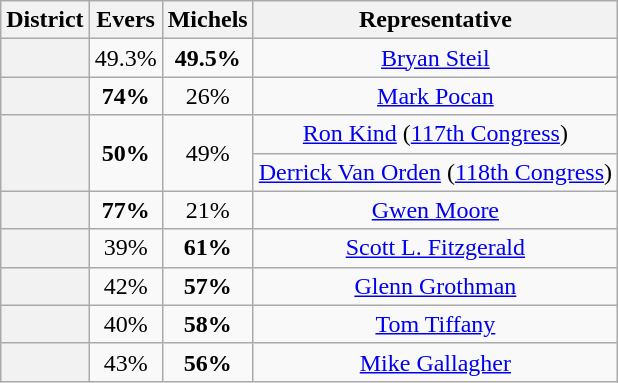<table class=wikitable>
<tr>
<th>District</th>
<th>Evers</th>
<th>Michels</th>
<th>Representative</th>
</tr>
<tr align=center>
<th></th>
<td>49.3%</td>
<td><strong>49.5%</strong></td>
<td><a href='#'>Bryan Steil</a></td>
</tr>
<tr align=center>
<th></th>
<td><strong>74%</strong></td>
<td>26%</td>
<td><a href='#'>Mark Pocan</a></td>
</tr>
<tr align=center>
<th rowspan=2 ></th>
<td rowspan=2><strong>50%</strong></td>
<td rowspan=2>49%</td>
<td><a href='#'>Ron Kind</a> (<a href='#'>117th Congress</a>)</td>
</tr>
<tr align=center>
<td><a href='#'>Derrick Van Orden</a> (<a href='#'>118th Congress</a>)</td>
</tr>
<tr align=center>
<th></th>
<td><strong>77%</strong></td>
<td>21%</td>
<td><a href='#'>Gwen Moore</a></td>
</tr>
<tr align=center>
<th></th>
<td>39%</td>
<td><strong>61%</strong></td>
<td><a href='#'>Scott L. Fitzgerald</a></td>
</tr>
<tr align=center>
<th></th>
<td>42%</td>
<td><strong>57%</strong></td>
<td><a href='#'>Glenn Grothman</a></td>
</tr>
<tr align=center>
<th></th>
<td>40%</td>
<td><strong>58%</strong></td>
<td><a href='#'>Tom Tiffany</a></td>
</tr>
<tr align=center>
<th></th>
<td>43%</td>
<td><strong>56%</strong></td>
<td><a href='#'>Mike Gallagher</a></td>
</tr>
</table>
